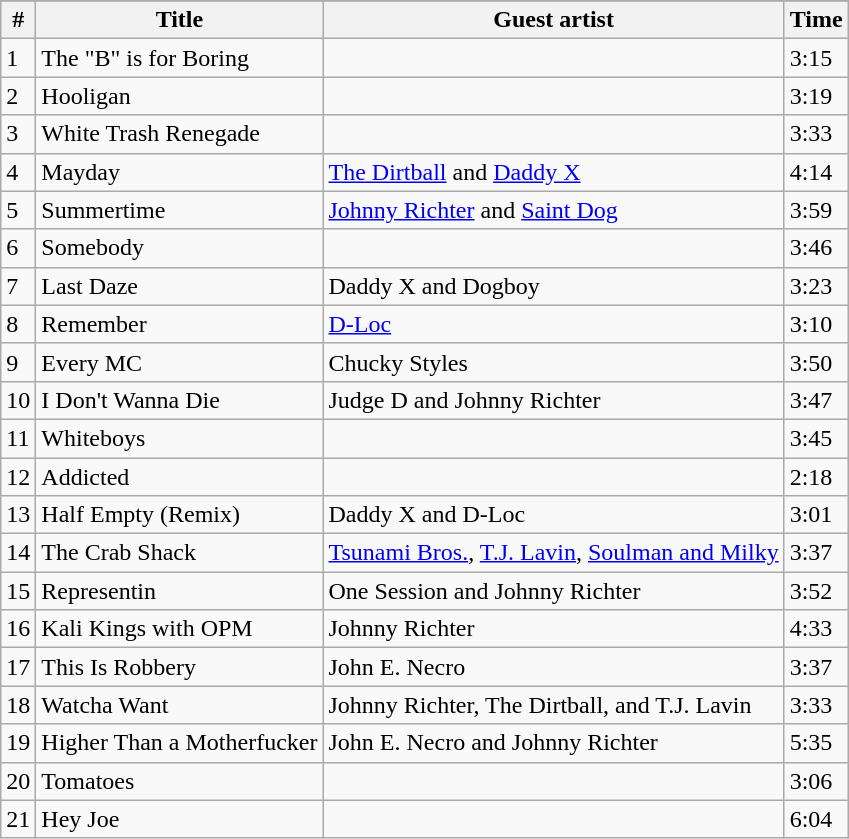<table class="wikitable">
<tr>
</tr>
<tr>
<th align="center">#</th>
<th align="center">Title</th>
<th align="center">Guest artist</th>
<th align="center">Time</th>
</tr>
<tr>
<td>1</td>
<td>The "B" is for Boring</td>
<td></td>
<td>3:15</td>
</tr>
<tr>
<td>2</td>
<td>Hooligan</td>
<td></td>
<td>3:19</td>
</tr>
<tr>
<td>3</td>
<td>White Trash Renegade</td>
<td></td>
<td>3:33</td>
</tr>
<tr>
<td>4</td>
<td>Mayday</td>
<td><a href='#'>The Dirtball</a> and <a href='#'>Daddy X</a></td>
<td>4:14</td>
</tr>
<tr>
<td>5</td>
<td>Summertime</td>
<td><a href='#'>Johnny Richter</a> and <a href='#'>Saint Dog</a></td>
<td>3:59</td>
</tr>
<tr>
<td>6</td>
<td>Somebody</td>
<td></td>
<td>3:46</td>
</tr>
<tr>
<td>7</td>
<td>Last Daze</td>
<td>Daddy X and Dogboy</td>
<td>3:23</td>
</tr>
<tr>
<td>8</td>
<td>Remember</td>
<td><a href='#'>D-Loc</a></td>
<td>3:10</td>
</tr>
<tr>
<td>9</td>
<td>Every MC</td>
<td>Chucky Styles</td>
<td>3:50</td>
</tr>
<tr>
<td>10</td>
<td>I Don't Wanna Die</td>
<td>Judge D and Johnny Richter</td>
<td>3:47</td>
</tr>
<tr>
<td>11</td>
<td>Whiteboys</td>
<td></td>
<td>3:45</td>
</tr>
<tr>
<td>12</td>
<td>Addicted</td>
<td></td>
<td>2:18</td>
</tr>
<tr>
<td>13</td>
<td>Half Empty (Remix)</td>
<td>Daddy X and D-Loc</td>
<td>3:01</td>
</tr>
<tr>
<td>14</td>
<td>The Crab Shack</td>
<td><a href='#'>Tsunami Bros.</a>, <a href='#'>T.J. Lavin</a>, <a href='#'>Soulman and Milky</a></td>
<td>3:37</td>
</tr>
<tr>
<td>15</td>
<td>Representin</td>
<td>One Session and Johnny Richter</td>
<td>3:52</td>
</tr>
<tr>
<td>16</td>
<td>Kali Kings with OPM</td>
<td>Johnny Richter</td>
<td>4:33</td>
</tr>
<tr>
<td>17</td>
<td>This Is Robbery</td>
<td>John E. Necro</td>
<td>3:37</td>
</tr>
<tr>
<td>18</td>
<td>Watcha Want</td>
<td>Johnny Richter, The Dirtball, and T.J. Lavin</td>
<td>3:33</td>
</tr>
<tr>
<td>19</td>
<td>Higher Than a Motherfucker</td>
<td>John E. Necro and Johnny Richter</td>
<td>5:35</td>
</tr>
<tr>
<td>20</td>
<td>Tomatoes</td>
<td></td>
<td>3:06</td>
</tr>
<tr>
<td>21</td>
<td>Hey Joe</td>
<td></td>
<td>6:04</td>
</tr>
</table>
